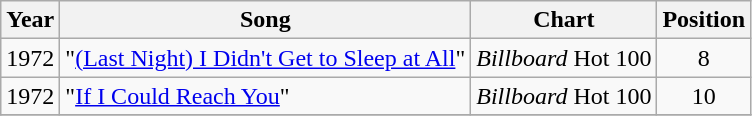<table class="wikitable">
<tr>
<th>Year</th>
<th>Song</th>
<th>Chart</th>
<th>Position</th>
</tr>
<tr>
<td>1972</td>
<td>"<a href='#'>(Last Night) I Didn't Get to Sleep at All</a>"</td>
<td><em>Billboard</em> Hot 100</td>
<td align="center">8</td>
</tr>
<tr>
<td>1972</td>
<td>"<a href='#'>If I Could Reach You</a>"</td>
<td><em>Billboard</em> Hot 100</td>
<td align="center">10</td>
</tr>
<tr>
</tr>
</table>
